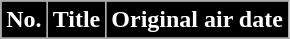<table class="wikitable plainrowheaders">
<tr style="color:white">
<th style="background: #000000;">No.</th>
<th style="background: #000000;">Title</th>
<th style="background: #000000;">Original air date</th>
</tr>
<tr>
</tr>
</table>
